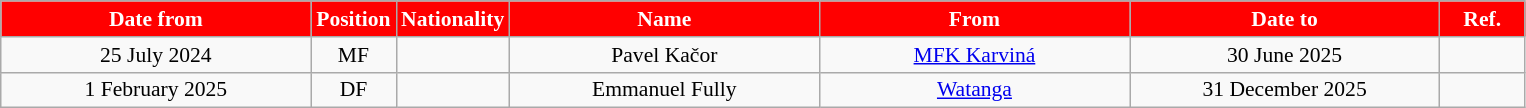<table class="wikitable" style="text-align:center; font-size:90%; ">
<tr>
<th style="background:#ff0000; color:white; width:200px;">Date from</th>
<th style="background:#ff0000; color:white; width:50px;">Position</th>
<th style="background:#ff0000; color:white; width:50px;">Nationality</th>
<th style="background:#ff0000; color:white; width:200px;">Name</th>
<th style="background:#ff0000; color:white; width:200px;">From</th>
<th style="background:#ff0000; color:white; width:200px;">Date to</th>
<th style="background:#ff0000; color:white; width:50px;">Ref.</th>
</tr>
<tr>
<td>25 July 2024</td>
<td>MF</td>
<td></td>
<td>Pavel Kačor</td>
<td><a href='#'>MFK Karviná</a></td>
<td>30 June 2025</td>
<td></td>
</tr>
<tr>
<td>1 February 2025</td>
<td>DF</td>
<td></td>
<td>Emmanuel Fully</td>
<td><a href='#'>Watanga</a></td>
<td>31 December 2025</td>
<td></td>
</tr>
</table>
